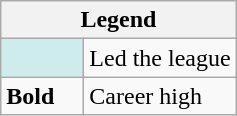<table class="wikitable mw-collapsible mw-collapsed">
<tr>
<th colspan="2">Legend</th>
</tr>
<tr>
<td style="background:#cfecec; width:3em;"></td>
<td>Led the league</td>
</tr>
<tr>
<td><strong>Bold</strong></td>
<td>Career high</td>
</tr>
</table>
